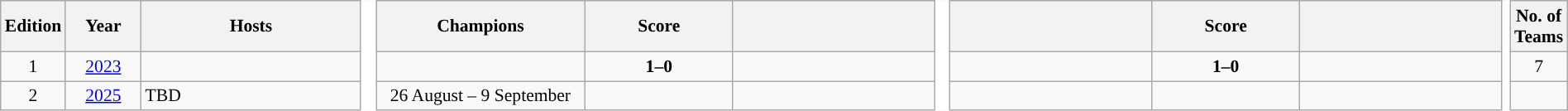<table class="wikitable" style="text-align:center;width:100%; font-size:90%;">
<tr>
<th width=2%>Edition</th>
<th width=5%>Year</th>
<th width=15%>Hosts</th>
<td rowspan="8" style="width:1%;background:#fff;border-top-style:hidden;border-bottom-style:hidden;"></td>
<th style="width:14%;">Champions</th>
<th width=10%>Score</th>
<th style="width:14%;"></th>
<td rowspan="8" style="width:1%;background:#fff;border-top-style:hidden;border-bottom-style:hidden;"></td>
<th style="width:14%;"></th>
<th width=10%>Score</th>
<th style="width:14%;"></th>
<td rowspan="8" style="width:1%;background:#fff;border-top-style:hidden;border-bottom-style:hidden;"></td>
<th width=4%>No. of Teams</th>
</tr>
<tr>
<td>1</td>
<td><a href='#'>2023</a></td>
<td align=left><br></td>
<td><strong></strong></td>
<td><strong>1–0</strong></td>
<td></td>
<td></td>
<td><strong>1–0</strong></td>
<td></td>
<td>7</td>
</tr>
<tr>
<td>2</td>
<td><a href='#'>2025</a></td>
<td align=left> TBD</td>
<td>26 August – 9 September</td>
<td></td>
<td></td>
<td></td>
<td></td>
<td></td>
<td></td>
</tr>
</table>
